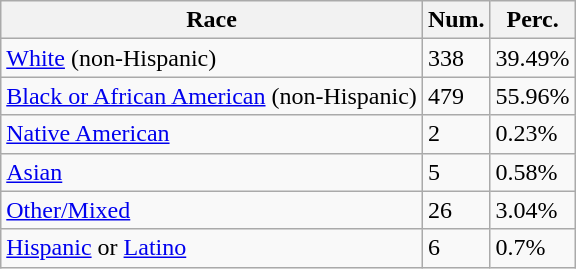<table class="wikitable">
<tr>
<th>Race</th>
<th>Num.</th>
<th>Perc.</th>
</tr>
<tr>
<td><a href='#'>White</a> (non-Hispanic)</td>
<td>338</td>
<td>39.49%</td>
</tr>
<tr>
<td><a href='#'>Black or African American</a> (non-Hispanic)</td>
<td>479</td>
<td>55.96%</td>
</tr>
<tr>
<td><a href='#'>Native American</a></td>
<td>2</td>
<td>0.23%</td>
</tr>
<tr>
<td><a href='#'>Asian</a></td>
<td>5</td>
<td>0.58%</td>
</tr>
<tr>
<td><a href='#'>Other/Mixed</a></td>
<td>26</td>
<td>3.04%</td>
</tr>
<tr>
<td><a href='#'>Hispanic</a> or <a href='#'>Latino</a></td>
<td>6</td>
<td>0.7%</td>
</tr>
</table>
